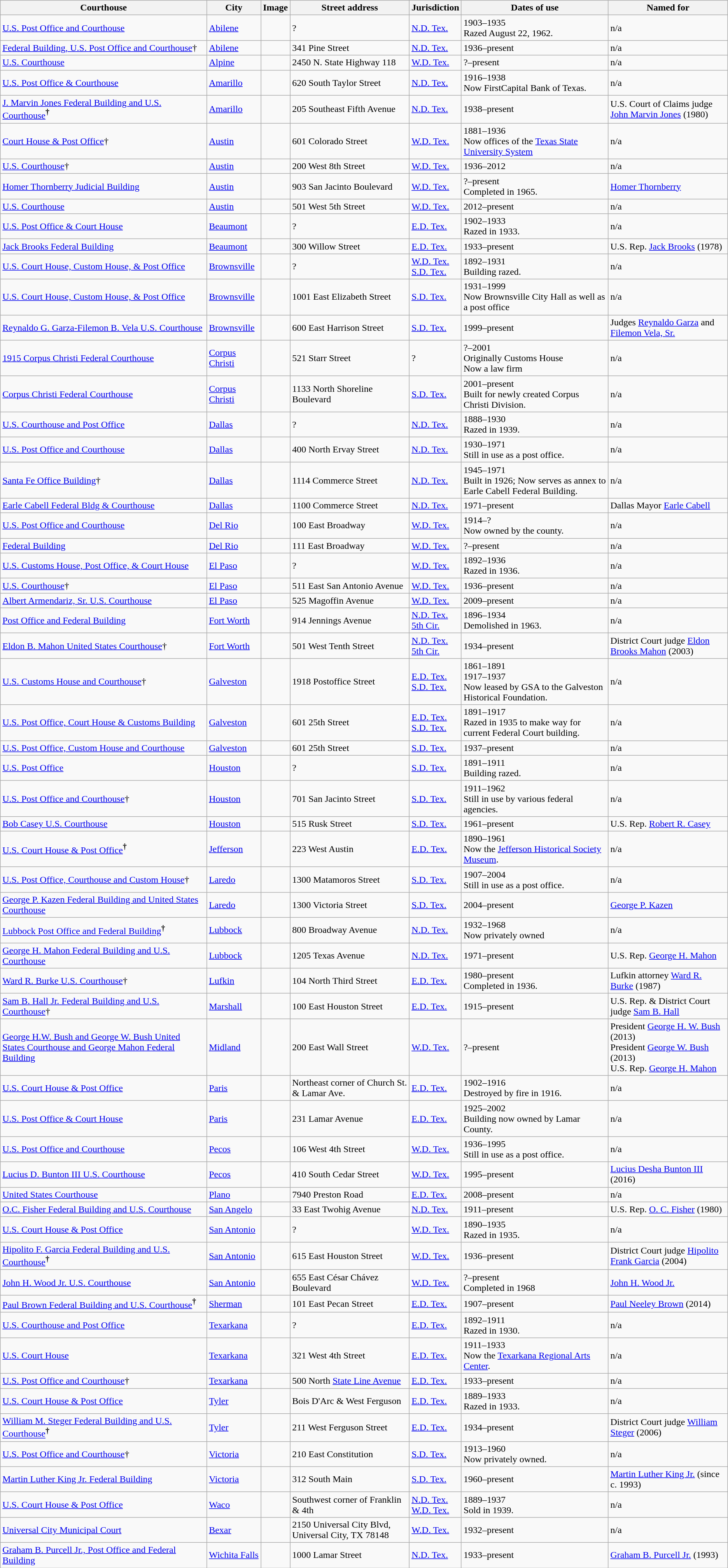<table class="wikitable sortable sticky-header sort-under">
<tr>
<th>Courthouse</th>
<th>City</th>
<th>Image</th>
<th>Street address</th>
<th>Jurisdiction</th>
<th>Dates of use</th>
<th>Named for</th>
</tr>
<tr>
<td><a href='#'>U.S. Post Office and Courthouse</a></td>
<td><a href='#'>Abilene</a></td>
<td></td>
<td>?</td>
<td><a href='#'>N.D. Tex.</a></td>
<td>1903–1935<br>Razed August 22, 1962.</td>
<td>n/a</td>
</tr>
<tr>
<td><a href='#'>Federal Building, U.S. Post Office and Courthouse</a>†</td>
<td><a href='#'>Abilene</a></td>
<td></td>
<td>341 Pine Street</td>
<td><a href='#'>N.D. Tex.</a></td>
<td>1936–present</td>
<td>n/a</td>
</tr>
<tr>
<td><a href='#'>U.S. Courthouse</a></td>
<td><a href='#'>Alpine</a></td>
<td></td>
<td>2450 N. State Highway 118</td>
<td><a href='#'>W.D. Tex.</a></td>
<td>?–present</td>
<td>n/a</td>
</tr>
<tr>
<td><a href='#'>U.S. Post Office & Courthouse</a></td>
<td><a href='#'>Amarillo</a></td>
<td></td>
<td>620 South Taylor Street</td>
<td><a href='#'>N.D. Tex.</a></td>
<td>1916–1938<br>Now FirstCapital Bank of Texas.</td>
<td>n/a</td>
</tr>
<tr>
<td><a href='#'>J. Marvin Jones Federal Building and U.S. Courthouse</a><strong><sup>†</sup></strong></td>
<td><a href='#'>Amarillo</a></td>
<td></td>
<td>205 Southeast Fifth Avenue</td>
<td><a href='#'>N.D. Tex.</a></td>
<td>1938–present</td>
<td>U.S. Court of Claims judge <a href='#'>John Marvin Jones</a> (1980)</td>
</tr>
<tr>
<td><a href='#'>Court House & Post Office</a>†</td>
<td><a href='#'>Austin</a></td>
<td></td>
<td>601 Colorado Street</td>
<td><a href='#'>W.D. Tex.</a></td>
<td>1881–1936<br>Now offices of the <a href='#'>Texas State University System</a></td>
<td>n/a</td>
</tr>
<tr>
<td><a href='#'>U.S. Courthouse</a>†</td>
<td><a href='#'>Austin</a></td>
<td></td>
<td>200 West 8th Street</td>
<td><a href='#'>W.D. Tex.</a></td>
<td>1936–2012</td>
<td>n/a</td>
</tr>
<tr>
<td><a href='#'>Homer Thornberry Judicial Building</a></td>
<td><a href='#'>Austin</a></td>
<td></td>
<td>903 San Jacinto Boulevard</td>
<td><a href='#'>W.D. Tex.</a></td>
<td>?–present<br>Completed in 1965.</td>
<td><a href='#'>Homer Thornberry</a></td>
</tr>
<tr>
<td><a href='#'>U.S. Courthouse</a></td>
<td><a href='#'>Austin</a></td>
<td></td>
<td>501 West 5th Street</td>
<td><a href='#'>W.D. Tex.</a></td>
<td>2012–present</td>
<td>n/a</td>
</tr>
<tr>
<td><a href='#'>U.S. Post Office & Court House</a></td>
<td><a href='#'>Beaumont</a></td>
<td></td>
<td>?</td>
<td><a href='#'>E.D. Tex.</a></td>
<td>1902–1933<br>Razed in 1933.</td>
<td>n/a</td>
</tr>
<tr>
<td><a href='#'>Jack Brooks Federal Building</a></td>
<td><a href='#'>Beaumont</a></td>
<td></td>
<td>300 Willow Street</td>
<td><a href='#'>E.D. Tex.</a></td>
<td>1933–present</td>
<td>U.S. Rep. <a href='#'>Jack Brooks</a> (1978)</td>
</tr>
<tr>
<td><a href='#'>U.S. Court House, Custom House, & Post Office</a></td>
<td><a href='#'>Brownsville</a></td>
<td></td>
<td>?</td>
<td><a href='#'>W.D. Tex.</a><br><a href='#'>S.D. Tex.</a></td>
<td>1892–1931<br>Building razed.</td>
<td>n/a</td>
</tr>
<tr>
<td><a href='#'>U.S. Court House, Custom House, & Post Office</a></td>
<td><a href='#'>Brownsville</a></td>
<td></td>
<td>1001 East Elizabeth Street</td>
<td><a href='#'>S.D. Tex.</a></td>
<td>1931–1999<br>Now Brownsville City Hall as well as a post office</td>
<td>n/a</td>
</tr>
<tr>
<td><a href='#'>Reynaldo G. Garza-Filemon B. Vela U.S. Courthouse</a></td>
<td><a href='#'>Brownsville</a></td>
<td></td>
<td>600 East Harrison Street</td>
<td><a href='#'>S.D. Tex.</a></td>
<td>1999–present</td>
<td>Judges <a href='#'>Reynaldo Garza</a> and <a href='#'>Filemon Vela, Sr.</a></td>
</tr>
<tr>
<td><a href='#'>1915 Corpus Christi Federal Courthouse</a></td>
<td><a href='#'>Corpus Christi</a></td>
<td></td>
<td>521 Starr Street</td>
<td>?</td>
<td>?–2001<br>Originally Customs House<br>Now a law firm</td>
<td>n/a</td>
</tr>
<tr>
<td><a href='#'>Corpus Christi Federal Courthouse</a></td>
<td><a href='#'>Corpus Christi</a></td>
<td></td>
<td>1133 North Shoreline Boulevard</td>
<td><a href='#'>S.D. Tex.</a></td>
<td>2001–present<br>Built for newly created Corpus Christi Division.</td>
<td>n/a</td>
</tr>
<tr>
<td><a href='#'>U.S. Courthouse and Post Office</a></td>
<td><a href='#'>Dallas</a></td>
<td></td>
<td>?</td>
<td><a href='#'>N.D. Tex.</a></td>
<td>1888–1930<br>Razed in 1939.</td>
<td>n/a</td>
</tr>
<tr>
<td><a href='#'>U.S. Post Office and Courthouse</a></td>
<td><a href='#'>Dallas</a></td>
<td></td>
<td>400 North Ervay Street</td>
<td><a href='#'>N.D. Tex.</a></td>
<td>1930–1971<br>Still in use as a post office.</td>
<td>n/a</td>
</tr>
<tr>
<td><a href='#'>Santa Fe Office Building</a>†</td>
<td><a href='#'>Dallas</a></td>
<td></td>
<td>1114 Commerce Street</td>
<td><a href='#'>N.D. Tex.</a></td>
<td>1945–1971<br>Built in 1926; Now serves as annex to Earle Cabell Federal Building.</td>
<td>n/a</td>
</tr>
<tr>
<td><a href='#'>Earle Cabell Federal Bldg & Courthouse</a></td>
<td><a href='#'>Dallas</a></td>
<td></td>
<td>1100 Commerce Street</td>
<td><a href='#'>N.D. Tex.</a></td>
<td>1971–present</td>
<td>Dallas Mayor <a href='#'>Earle Cabell</a></td>
</tr>
<tr>
<td><a href='#'>U.S. Post Office and Courthouse</a></td>
<td><a href='#'>Del Rio</a></td>
<td></td>
<td>100 East Broadway</td>
<td><a href='#'>W.D. Tex.</a></td>
<td>1914–?<br>Now owned by the county.</td>
<td>n/a</td>
</tr>
<tr>
<td><a href='#'>Federal Building</a></td>
<td><a href='#'>Del Rio</a></td>
<td></td>
<td>111 East Broadway</td>
<td><a href='#'>W.D. Tex.</a></td>
<td>?–present</td>
<td>n/a</td>
</tr>
<tr>
<td><a href='#'>U.S. Customs House, Post Office, & Court House</a></td>
<td><a href='#'>El Paso</a></td>
<td></td>
<td>?</td>
<td><a href='#'>W.D. Tex.</a></td>
<td>1892–1936<br>Razed in 1936.</td>
<td>n/a</td>
</tr>
<tr>
<td><a href='#'>U.S. Courthouse</a>†</td>
<td><a href='#'>El Paso</a></td>
<td></td>
<td>511 East San Antonio Avenue</td>
<td><a href='#'>W.D. Tex.</a></td>
<td>1936–present</td>
<td>n/a</td>
</tr>
<tr>
<td><a href='#'>Albert Armendariz, Sr. U.S. Courthouse</a></td>
<td><a href='#'>El Paso</a></td>
<td></td>
<td>525 Magoffin Avenue</td>
<td><a href='#'>W.D. Tex.</a></td>
<td>2009–present</td>
<td>n/a</td>
</tr>
<tr>
<td><a href='#'>Post Office and Federal Building</a></td>
<td><a href='#'>Fort Worth</a></td>
<td></td>
<td>914 Jennings Avenue</td>
<td><a href='#'>N.D. Tex.</a><br><a href='#'>5th Cir.</a></td>
<td>1896–1934<br>Demolished in 1963.</td>
<td>n/a</td>
</tr>
<tr>
<td><a href='#'>Eldon B. Mahon United States Courthouse</a>†</td>
<td><a href='#'>Fort Worth</a></td>
<td></td>
<td>501 West Tenth Street</td>
<td><a href='#'>N.D. Tex.</a><br><a href='#'>5th Cir.</a></td>
<td>1934–present</td>
<td>District Court judge <a href='#'>Eldon Brooks Mahon</a> (2003)</td>
</tr>
<tr>
<td><a href='#'>U.S. Customs House and Courthouse</a>†</td>
<td><a href='#'>Galveston</a></td>
<td></td>
<td>1918 Postoffice Street</td>
<td><a href='#'>E.D. Tex.</a><br><a href='#'>S.D. Tex.</a></td>
<td>1861–1891<br>1917–1937<br>Now leased by GSA to the Galveston Historical Foundation.</td>
<td>n/a</td>
</tr>
<tr>
<td><a href='#'>U.S. Post Office, Court House & Customs Building</a></td>
<td><a href='#'>Galveston</a></td>
<td></td>
<td>601 25th Street</td>
<td><a href='#'>E.D. Tex.</a><br><a href='#'>S.D. Tex.</a></td>
<td>1891–1917<br>Razed in 1935 to make way for current Federal Court building.</td>
<td>n/a</td>
</tr>
<tr>
<td><a href='#'>U.S. Post Office, Custom House and Courthouse</a></td>
<td><a href='#'>Galveston</a></td>
<td></td>
<td>601 25th Street</td>
<td><a href='#'>S.D. Tex.</a></td>
<td>1937–present</td>
<td>n/a</td>
</tr>
<tr>
<td><a href='#'>U.S. Post Office</a></td>
<td><a href='#'>Houston</a></td>
<td></td>
<td>?</td>
<td><a href='#'>S.D. Tex.</a></td>
<td>1891–1911<br>Building razed.</td>
<td>n/a</td>
</tr>
<tr>
<td><a href='#'>U.S. Post Office and Courthouse</a>†</td>
<td><a href='#'>Houston</a></td>
<td></td>
<td>701 San Jacinto Street</td>
<td><a href='#'>S.D. Tex.</a></td>
<td>1911–1962<br>Still in use by various federal agencies.</td>
<td>n/a</td>
</tr>
<tr>
<td><a href='#'>Bob Casey U.S. Courthouse</a></td>
<td><a href='#'>Houston</a></td>
<td></td>
<td>515 Rusk Street</td>
<td><a href='#'>S.D. Tex.</a></td>
<td>1961–present</td>
<td>U.S. Rep. <a href='#'>Robert R. Casey</a></td>
</tr>
<tr>
<td><a href='#'>U.S. Court House & Post Office</a><strong><sup>†</sup></strong></td>
<td><a href='#'>Jefferson</a></td>
<td></td>
<td>223 West Austin</td>
<td><a href='#'>E.D. Tex.</a></td>
<td>1890–1961<br>Now the <a href='#'>Jefferson Historical Society Museum</a>.</td>
<td>n/a</td>
</tr>
<tr>
<td><a href='#'>U.S. Post Office, Courthouse and Custom House</a>†</td>
<td><a href='#'>Laredo</a></td>
<td></td>
<td>1300 Matamoros Street</td>
<td><a href='#'>S.D. Tex.</a></td>
<td>1907–2004<br>Still in use as a post office.</td>
<td>n/a</td>
</tr>
<tr>
<td><a href='#'>George P. Kazen Federal Building and United States Courthouse</a></td>
<td><a href='#'>Laredo</a></td>
<td></td>
<td>1300 Victoria Street</td>
<td><a href='#'>S.D. Tex.</a></td>
<td>2004–present</td>
<td><a href='#'>George P. Kazen</a></td>
</tr>
<tr>
<td><a href='#'>Lubbock Post Office and Federal Building</a><strong><sup>†</sup></strong></td>
<td><a href='#'>Lubbock</a></td>
<td></td>
<td>800 Broadway Avenue</td>
<td><a href='#'>N.D. Tex.</a></td>
<td>1932–1968<br>Now privately owned</td>
<td>n/a</td>
</tr>
<tr>
<td><a href='#'>George H. Mahon Federal Building and U.S. Courthouse</a></td>
<td><a href='#'>Lubbock</a></td>
<td></td>
<td>1205 Texas Avenue</td>
<td><a href='#'>N.D. Tex.</a></td>
<td>1971–present</td>
<td>U.S. Rep. <a href='#'>George H. Mahon</a></td>
</tr>
<tr>
<td><a href='#'>Ward R. Burke U.S. Courthouse</a>†</td>
<td><a href='#'>Lufkin</a></td>
<td></td>
<td>104 North Third Street</td>
<td><a href='#'>E.D. Tex.</a></td>
<td>1980–present<br>Completed in 1936.</td>
<td>Lufkin attorney <a href='#'>Ward R. Burke</a> (1987)</td>
</tr>
<tr>
<td><a href='#'>Sam B. Hall Jr. Federal Building and U.S. Courthouse</a>†</td>
<td><a href='#'>Marshall</a></td>
<td></td>
<td>100 East Houston Street</td>
<td><a href='#'>E.D. Tex.</a></td>
<td>1915–present</td>
<td>U.S. Rep. & District Court judge <a href='#'>Sam B. Hall</a></td>
</tr>
<tr>
<td><a href='#'>George H.W. Bush and George W. Bush United States Courthouse and George Mahon Federal Building</a></td>
<td><a href='#'>Midland</a></td>
<td></td>
<td>200 East Wall Street</td>
<td><a href='#'>W.D. Tex.</a></td>
<td>?–present</td>
<td>President <a href='#'>George H. W. Bush</a> (2013)<br>President <a href='#'>George W. Bush</a> (2013)<br>U.S. Rep. <a href='#'>George H. Mahon</a></td>
</tr>
<tr>
<td><a href='#'>U.S. Court House & Post Office</a></td>
<td><a href='#'>Paris</a></td>
<td></td>
<td>Northeast corner of Church St. & Lamar Ave.</td>
<td><a href='#'>E.D. Tex.</a></td>
<td>1902–1916<br>Destroyed by fire in 1916.</td>
<td>n/a</td>
</tr>
<tr>
<td><a href='#'>U.S. Post Office & Court House</a></td>
<td><a href='#'>Paris</a></td>
<td></td>
<td>231 Lamar Avenue</td>
<td><a href='#'>E.D. Tex.</a></td>
<td>1925–2002<br>Building now owned by Lamar County.</td>
<td>n/a</td>
</tr>
<tr>
<td><a href='#'>U.S. Post Office and Courthouse</a></td>
<td><a href='#'>Pecos</a></td>
<td></td>
<td>106 West 4th Street</td>
<td><a href='#'>W.D. Tex.</a></td>
<td>1936–1995<br>Still in use as a post office.</td>
<td>n/a</td>
</tr>
<tr>
<td><a href='#'>Lucius D. Bunton III U.S. Courthouse</a></td>
<td><a href='#'>Pecos</a></td>
<td></td>
<td>410 South Cedar Street</td>
<td><a href='#'>W.D. Tex.</a></td>
<td>1995–present</td>
<td><a href='#'>Lucius Desha Bunton III</a> (2016)</td>
</tr>
<tr>
<td><a href='#'>United States Courthouse</a></td>
<td><a href='#'>Plano</a></td>
<td></td>
<td>7940 Preston Road</td>
<td><a href='#'>E.D. Tex.</a></td>
<td>2008–present</td>
<td>n/a</td>
</tr>
<tr>
<td><a href='#'>O.C. Fisher Federal Building and U.S. Courthouse</a></td>
<td><a href='#'>San Angelo</a></td>
<td></td>
<td>33 East Twohig Avenue</td>
<td><a href='#'>N.D. Tex.</a></td>
<td>1911–present</td>
<td>U.S. Rep. <a href='#'>O. C. Fisher</a> (1980)</td>
</tr>
<tr>
<td><a href='#'>U.S. Court House & Post Office</a></td>
<td><a href='#'>San Antonio</a></td>
<td></td>
<td>?</td>
<td><a href='#'>W.D. Tex.</a></td>
<td>1890–1935<br>Razed in 1935.</td>
<td>n/a</td>
</tr>
<tr>
<td><a href='#'>Hipolito F. Garcia Federal Building and U.S. Courthouse</a><strong><sup>†</sup></strong></td>
<td><a href='#'>San Antonio</a></td>
<td></td>
<td>615 East Houston Street</td>
<td><a href='#'>W.D. Tex.</a></td>
<td>1936–present</td>
<td>District Court judge <a href='#'>Hipolito Frank Garcia</a> (2004)</td>
</tr>
<tr>
<td><a href='#'>John H. Wood Jr. U.S. Courthouse</a></td>
<td><a href='#'>San Antonio</a></td>
<td></td>
<td>655 East César Chávez Boulevard</td>
<td><a href='#'>W.D. Tex.</a></td>
<td>?–present<br>Completed in 1968</td>
<td><a href='#'>John H. Wood Jr.</a></td>
</tr>
<tr>
<td><a href='#'>Paul Brown Federal Building and U.S. Courthouse</a><strong><sup>†</sup></strong></td>
<td><a href='#'>Sherman</a></td>
<td></td>
<td>101 East Pecan Street</td>
<td><a href='#'>E.D. Tex.</a></td>
<td>1907–present</td>
<td><a href='#'>Paul Neeley Brown</a> (2014)</td>
</tr>
<tr>
<td><a href='#'>U.S. Courthouse and Post Office</a></td>
<td><a href='#'>Texarkana</a></td>
<td></td>
<td>?</td>
<td><a href='#'>E.D. Tex.</a></td>
<td>1892–1911<br>Razed in 1930.</td>
<td>n/a</td>
</tr>
<tr>
<td><a href='#'>U.S. Court House</a></td>
<td><a href='#'>Texarkana</a></td>
<td></td>
<td>321 West 4th Street</td>
<td><a href='#'>E.D. Tex.</a></td>
<td>1911–1933<br>Now the <a href='#'>Texarkana Regional Arts Center</a>.</td>
<td>n/a</td>
</tr>
<tr>
<td><a href='#'>U.S. Post Office and Courthouse</a>†</td>
<td><a href='#'>Texarkana</a></td>
<td></td>
<td>500 North <a href='#'>State Line Avenue</a></td>
<td><a href='#'>E.D. Tex.</a></td>
<td>1933–present</td>
<td>n/a</td>
</tr>
<tr>
<td><a href='#'>U.S. Court House & Post Office</a></td>
<td><a href='#'>Tyler</a></td>
<td></td>
<td>Bois D'Arc & West Ferguson</td>
<td><a href='#'>E.D. Tex.</a></td>
<td>1889–1933<br>Razed in 1933.</td>
<td>n/a</td>
</tr>
<tr>
<td><a href='#'>William M. Steger Federal Building and U.S. Courthouse</a><strong><sup>†</sup></strong></td>
<td><a href='#'>Tyler</a></td>
<td></td>
<td>211 West Ferguson Street</td>
<td><a href='#'>E.D. Tex.</a></td>
<td>1934–present</td>
<td>District Court judge <a href='#'>William Steger</a> (2006)</td>
</tr>
<tr>
<td><a href='#'>U.S. Post Office and Courthouse</a>†</td>
<td><a href='#'>Victoria</a></td>
<td></td>
<td>210 East Constitution</td>
<td><a href='#'>S.D. Tex.</a></td>
<td>1913–1960<br>Now privately owned.</td>
<td>n/a</td>
</tr>
<tr>
<td><a href='#'>Martin Luther King Jr. Federal Building</a></td>
<td><a href='#'>Victoria</a></td>
<td></td>
<td>312 South Main</td>
<td><a href='#'>S.D. Tex.</a></td>
<td>1960–present</td>
<td><a href='#'>Martin Luther King Jr.</a> (since c. 1993)</td>
</tr>
<tr>
<td><a href='#'>U.S. Court House & Post Office</a></td>
<td><a href='#'>Waco</a></td>
<td></td>
<td>Southwest corner of Franklin & 4th</td>
<td><a href='#'>N.D. Tex.</a><br><a href='#'>W.D. Tex.</a></td>
<td>1889–1937<br>Sold in 1939.</td>
<td>n/a</td>
</tr>
<tr>
<td><a href='#'>Universal City Municipal Court</a></td>
<td><a href='#'>Bexar</a></td>
<td></td>
<td>2150 Universal City Blvd, Universal City, TX 78148</td>
<td><a href='#'>W.D. Tex.</a></td>
<td>1932–present</td>
<td>n/a</td>
</tr>
<tr>
<td><a href='#'>Graham B. Purcell Jr., Post Office and Federal Building</a></td>
<td><a href='#'>Wichita Falls</a></td>
<td></td>
<td>1000 Lamar Street</td>
<td><a href='#'>N.D. Tex.</a></td>
<td>1933–present</td>
<td><a href='#'>Graham B. Purcell Jr.</a> (1993)</td>
</tr>
</table>
